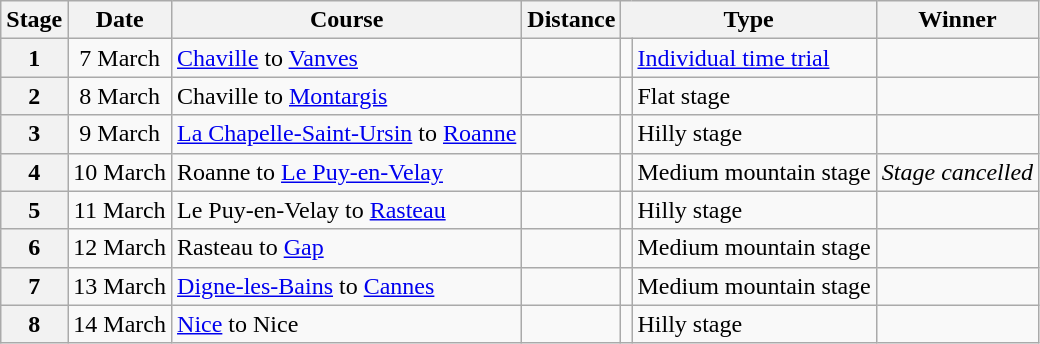<table class="wikitable">
<tr>
<th scope="col">Stage</th>
<th scope="col">Date</th>
<th scope="col">Course</th>
<th scope="col">Distance</th>
<th scope="col" colspan="2">Type</th>
<th scope=col>Winner</th>
</tr>
<tr>
<th scope="row" style="text-align:center;">1</th>
<td style="text-align:center;">7 March</td>
<td><a href='#'>Chaville</a> to <a href='#'>Vanves</a></td>
<td style="text-align:center;"></td>
<td></td>
<td><a href='#'>Individual time trial</a></td>
<td></td>
</tr>
<tr>
<th scope="row" style="text-align:center;">2</th>
<td style="text-align:center;">8 March</td>
<td>Chaville to <a href='#'>Montargis</a></td>
<td style="text-align:center;"></td>
<td></td>
<td>Flat stage</td>
<td></td>
</tr>
<tr>
<th scope="row" style="text-align:center;">3</th>
<td style="text-align:center;">9 March</td>
<td><a href='#'>La Chapelle-Saint-Ursin</a> to <a href='#'>Roanne</a></td>
<td style="text-align:center;"></td>
<td></td>
<td>Hilly stage</td>
<td></td>
</tr>
<tr>
<th scope="row" style="text-align:center;">4</th>
<td style="text-align:center;">10 March</td>
<td>Roanne to <a href='#'>Le Puy-en-Velay</a></td>
<td style="text-align:center;"></td>
<td></td>
<td>Medium mountain stage</td>
<td><em>Stage cancelled</em></td>
</tr>
<tr>
<th scope="row" style="text-align:center;">5</th>
<td style="text-align:center;">11 March</td>
<td>Le Puy-en-Velay to <a href='#'>Rasteau</a></td>
<td style="text-align:center;"></td>
<td></td>
<td>Hilly stage</td>
<td></td>
</tr>
<tr>
<th scope="row" style="text-align:center;">6</th>
<td style="text-align:center;">12 March</td>
<td>Rasteau to <a href='#'>Gap</a></td>
<td style="text-align:center;"></td>
<td></td>
<td>Medium mountain stage</td>
<td></td>
</tr>
<tr>
<th scope="row" style="text-align:center;">7</th>
<td style="text-align:center;">13 March</td>
<td><a href='#'>Digne-les-Bains</a> to <a href='#'>Cannes</a></td>
<td style="text-align:center;"></td>
<td></td>
<td>Medium mountain stage</td>
<td></td>
</tr>
<tr>
<th scope="row" style="text-align:center;">8</th>
<td style="text-align:center;">14 March</td>
<td><a href='#'>Nice</a> to Nice</td>
<td style="text-align:center;"></td>
<td></td>
<td>Hilly stage</td>
<td></td>
</tr>
</table>
